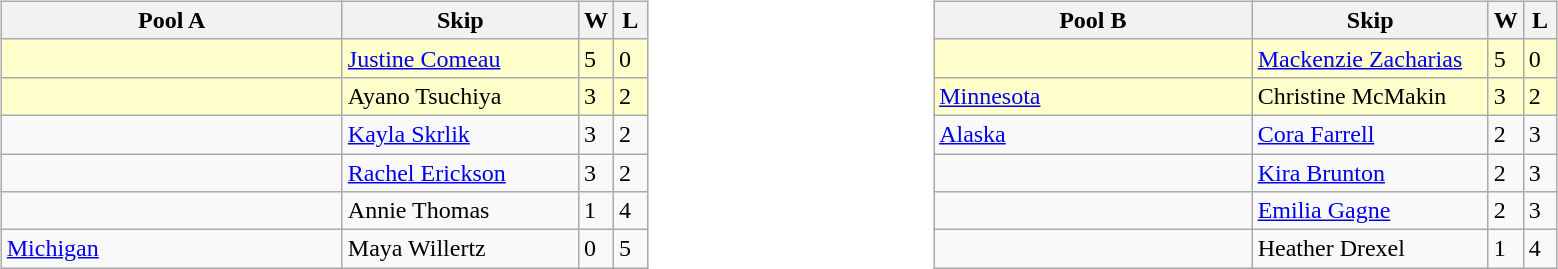<table>
<tr>
<td valign=top width=10%><br><table class="wikitable">
<tr>
<th width=220>Pool A</th>
<th width=150>Skip</th>
<th width=15>W</th>
<th width=15>L</th>
</tr>
<tr bgcolor=#ffffcc>
<td></td>
<td><a href='#'>Justine Comeau</a></td>
<td>5</td>
<td>0</td>
</tr>
<tr bgcolor=#ffffcc>
<td></td>
<td>Ayano Tsuchiya</td>
<td>3</td>
<td>2</td>
</tr>
<tr>
<td></td>
<td><a href='#'>Kayla Skrlik</a></td>
<td>3</td>
<td>2</td>
</tr>
<tr>
<td></td>
<td><a href='#'>Rachel Erickson</a></td>
<td>3</td>
<td>2</td>
</tr>
<tr>
<td></td>
<td>Annie Thomas</td>
<td>1</td>
<td>4</td>
</tr>
<tr>
<td> <a href='#'>Michigan</a></td>
<td>Maya Willertz</td>
<td>0</td>
<td>5</td>
</tr>
</table>
</td>
<td valign=top width=10%><br><table class="wikitable">
<tr>
<th width=205>Pool B</th>
<th width=150>Skip</th>
<th width=15>W</th>
<th width=15>L</th>
</tr>
<tr bgcolor=#ffffcc>
<td></td>
<td><a href='#'>Mackenzie Zacharias</a></td>
<td>5</td>
<td>0</td>
</tr>
<tr bgcolor=#ffffcc>
<td> <a href='#'>Minnesota</a></td>
<td>Christine McMakin</td>
<td>3</td>
<td>2</td>
</tr>
<tr>
<td> <a href='#'>Alaska</a></td>
<td><a href='#'>Cora Farrell</a></td>
<td>2</td>
<td>3</td>
</tr>
<tr>
<td></td>
<td><a href='#'>Kira Brunton</a></td>
<td>2</td>
<td>3</td>
</tr>
<tr>
<td></td>
<td><a href='#'>Emilia Gagne</a></td>
<td>2</td>
<td>3</td>
</tr>
<tr>
<td></td>
<td>Heather Drexel</td>
<td>1</td>
<td>4</td>
</tr>
</table>
</td>
</tr>
</table>
